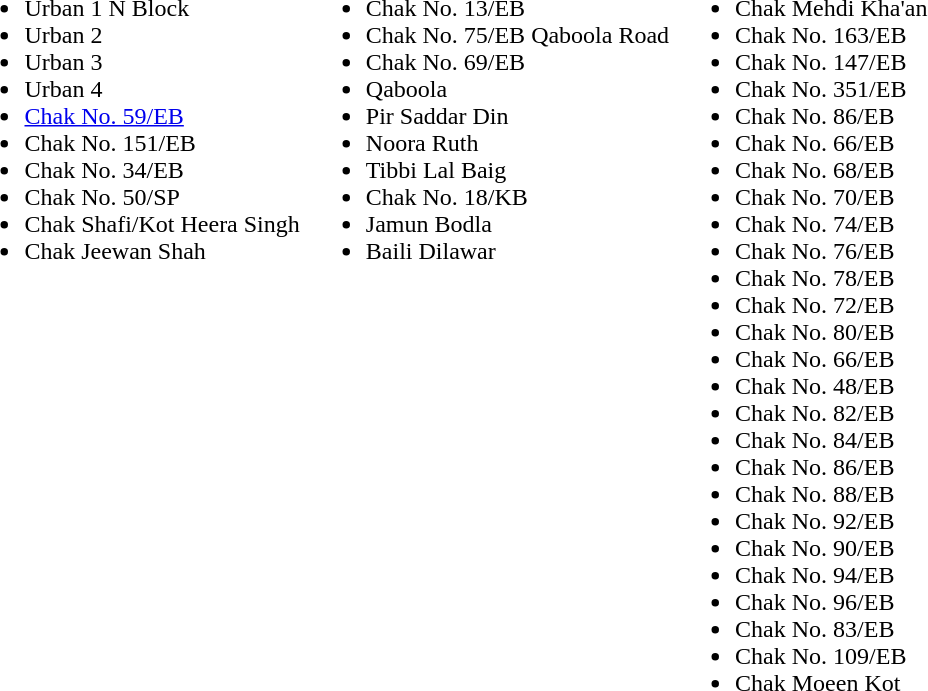<table>
<tr ---->
<td valign="top"><br><ul><li>Urban 1 N  Block</li><li>Urban 2</li><li>Urban 3</li><li>Urban 4</li><li><a href='#'>Chak No. 59/EB</a></li><li>Chak  No. 151/EB</li><li>Chak No. 34/EB</li><li>Chak No. 50/SP</li><li>Chak Shafi/Kot Heera Singh</li><li>Chak Jeewan Shah</li></ul></td>
<td valign="top"><br><ul><li>Chak No. 13/EB</li><li>Chak No. 75/EB Qaboola Road</li><li>Chak No. 69/EB</li><li>Qaboola</li><li>Pir Saddar Din</li><li>Noora Ruth</li><li>Tibbi Lal Baig</li><li>Chak No. 18/KB</li><li>Jamun Bodla</li><li>Baili Dilawar</li></ul></td>
<td valign="top"><br><ul><li>Chak Mehdi Kha'an</li><li>Chak No. 163/EB</li><li>Chak No. 147/EB</li><li>Chak No. 351/EB</li><li>Chak No. 86/EB</li><li>Chak No. 66/EB</li><li>Chak No. 68/EB</li><li>Chak No. 70/EB</li><li>Chak No. 74/EB</li><li>Chak No. 76/EB</li><li>Chak No. 78/EB</li><li>Chak No. 72/EB</li><li>Chak No. 80/EB</li><li>Chak No. 66/EB</li><li>Chak No. 48/EB</li><li>Chak No. 82/EB</li><li>Chak No. 84/EB</li><li>Chak No. 86/EB</li><li>Chak No. 88/EB</li><li>Chak No. 92/EB</li><li>Chak No. 90/EB</li><li>Chak No. 94/EB</li><li>Chak No. 96/EB</li><li>Chak No. 83/EB</li><li>Chak No. 109/EB</li><li>Chak Moeen Kot</li></ul></td>
</tr>
</table>
